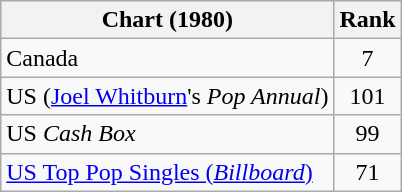<table class="wikitable sortable">
<tr>
<th>Chart (1980)</th>
<th style="text-align:center;">Rank</th>
</tr>
<tr>
<td>Canada</td>
<td style="text-align:center;">7</td>
</tr>
<tr>
<td>US (<a href='#'>Joel Whitburn</a>'s <em>Pop Annual</em>)</td>
<td style="text-align:center;">101</td>
</tr>
<tr>
<td>US <em>Cash Box</em></td>
<td style="text-align:center;">99</td>
</tr>
<tr>
<td><a href='#'>US Top Pop Singles (<em>Billboard</em>)</a></td>
<td align="center">71</td>
</tr>
</table>
